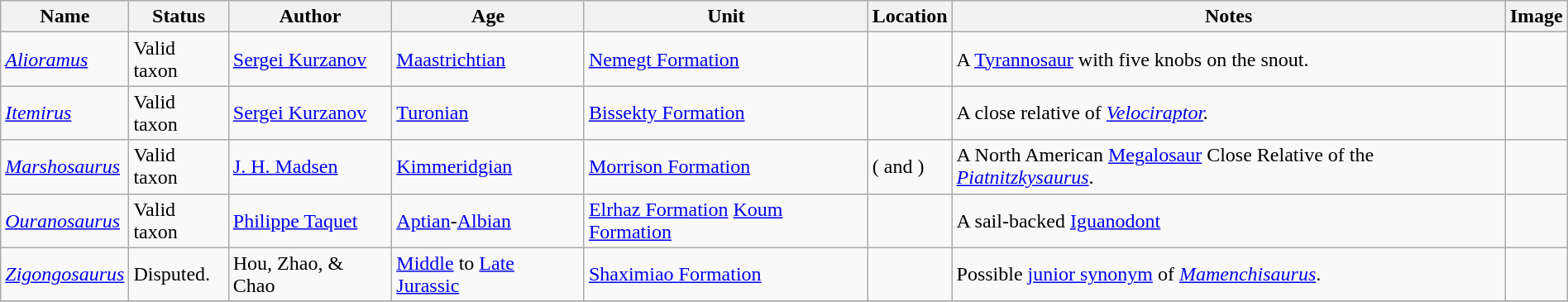<table class="wikitable sortable" align="center" width="100%">
<tr>
<th>Name</th>
<th>Status</th>
<th>Author</th>
<th>Age</th>
<th>Unit</th>
<th>Location</th>
<th class="unsortable">Notes</th>
<th>Image</th>
</tr>
<tr>
<td><em><a href='#'>Alioramus</a></em></td>
<td>Valid taxon</td>
<td><a href='#'>Sergei Kurzanov</a></td>
<td><a href='#'>Maastrichtian</a></td>
<td><a href='#'>Nemegt Formation</a></td>
<td></td>
<td>A <a href='#'>Tyrannosaur</a> with five knobs on the snout.</td>
<td></td>
</tr>
<tr>
<td><em><a href='#'>Itemirus</a></em></td>
<td>Valid taxon</td>
<td><a href='#'>Sergei Kurzanov</a></td>
<td><a href='#'>Turonian</a></td>
<td><a href='#'>Bissekty Formation</a></td>
<td></td>
<td>A close relative of <em><a href='#'>Velociraptor</a>.</em></td>
<td></td>
</tr>
<tr>
<td><em><a href='#'>Marshosaurus</a></em></td>
<td>Valid taxon</td>
<td><a href='#'>J. H. Madsen</a></td>
<td><a href='#'>Kimmeridgian</a></td>
<td><a href='#'>Morrison Formation</a></td>
<td> ( and )</td>
<td>A North American <a href='#'>Megalosaur</a> Close Relative of the <em><a href='#'>Piatnitzkysaurus</a></em>.</td>
<td></td>
</tr>
<tr>
<td><em><a href='#'>Ouranosaurus</a></em></td>
<td>Valid taxon</td>
<td><a href='#'>Philippe Taquet</a></td>
<td><a href='#'>Aptian</a>-<a href='#'>Albian</a></td>
<td><a href='#'>Elrhaz Formation</a> <a href='#'>Koum Formation</a></td>
<td> </td>
<td>A sail-backed <a href='#'>Iguanodont</a></td>
<td></td>
</tr>
<tr>
<td><em><a href='#'>Zigongosaurus</a></em></td>
<td>Disputed.</td>
<td>Hou, Zhao, & Chao</td>
<td><a href='#'>Middle</a> to <a href='#'>Late Jurassic</a></td>
<td><a href='#'>Shaximiao Formation</a></td>
<td></td>
<td>Possible <a href='#'>junior synonym</a> of <em><a href='#'>Mamenchisaurus</a></em>.</td>
<td></td>
</tr>
<tr>
</tr>
</table>
